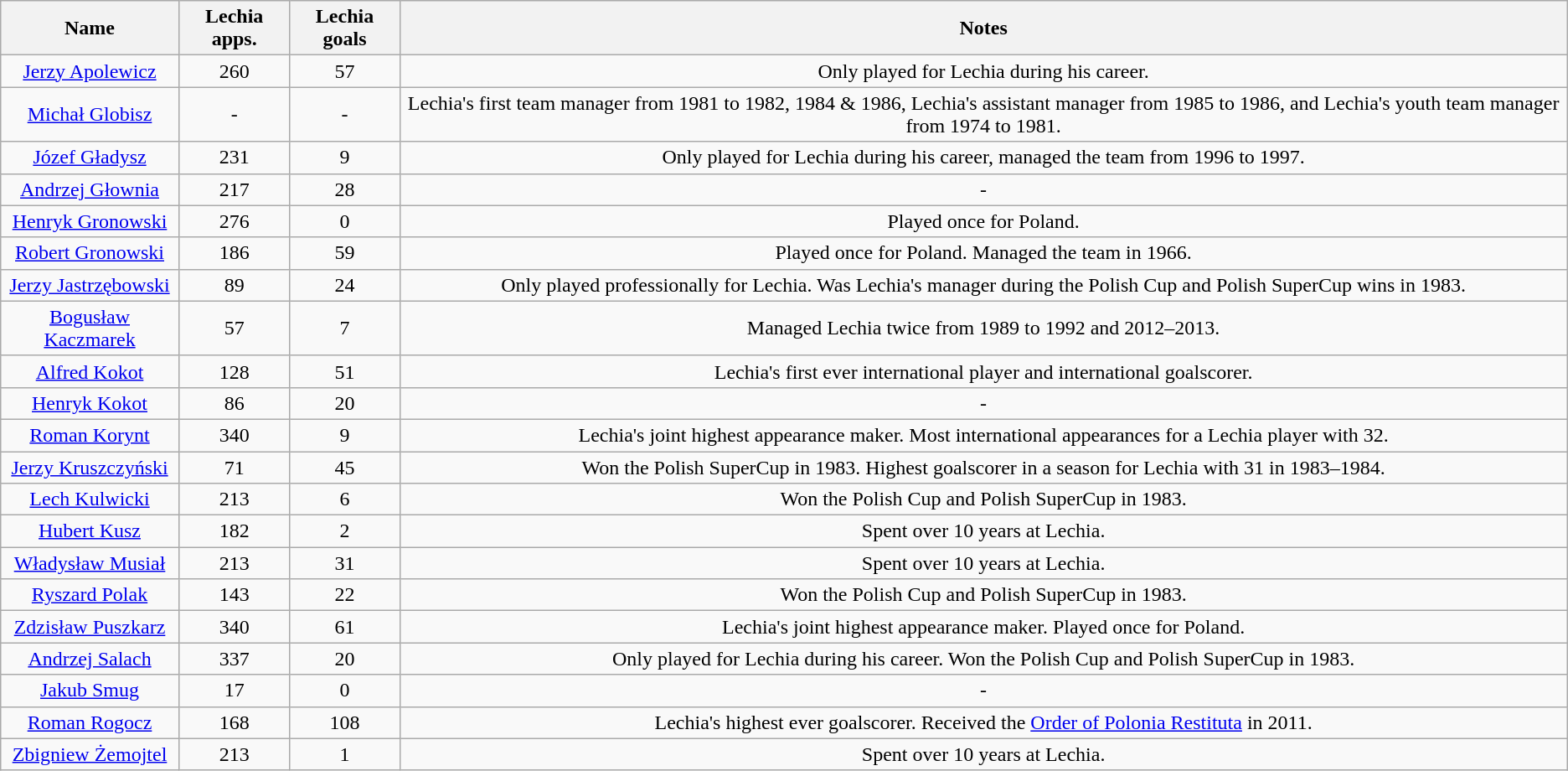<table class="wikitable" style="text-align: center">
<tr>
<th>Name</th>
<th>Lechia apps.</th>
<th>Lechia goals</th>
<th>Notes</th>
</tr>
<tr>
<td><a href='#'>Jerzy Apolewicz</a></td>
<td>260</td>
<td>57</td>
<td>Only played for Lechia during his career.</td>
</tr>
<tr>
<td><a href='#'>Michał Globisz</a></td>
<td>-</td>
<td>-</td>
<td>Lechia's first team manager from 1981 to 1982, 1984 & 1986, Lechia's assistant manager from 1985 to 1986, and Lechia's youth team manager from 1974 to 1981.</td>
</tr>
<tr>
<td><a href='#'>Józef Gładysz</a></td>
<td>231</td>
<td>9</td>
<td>Only played for Lechia during his career, managed the team from 1996 to 1997.</td>
</tr>
<tr>
<td><a href='#'>Andrzej Głownia</a></td>
<td>217</td>
<td>28</td>
<td>-</td>
</tr>
<tr>
<td><a href='#'>Henryk Gronowski</a></td>
<td>276</td>
<td>0</td>
<td>Played once for Poland.</td>
</tr>
<tr>
<td><a href='#'>Robert Gronowski</a></td>
<td>186</td>
<td>59</td>
<td>Played once for Poland. Managed the team in 1966.</td>
</tr>
<tr>
<td><a href='#'>Jerzy Jastrzębowski</a></td>
<td>89</td>
<td>24</td>
<td>Only played professionally for Lechia. Was Lechia's manager during the Polish Cup and Polish SuperCup wins in 1983.</td>
</tr>
<tr>
<td><a href='#'>Bogusław Kaczmarek</a></td>
<td>57</td>
<td>7</td>
<td>Managed Lechia twice from 1989 to 1992 and 2012–2013.</td>
</tr>
<tr>
<td><a href='#'>Alfred Kokot</a></td>
<td>128</td>
<td>51</td>
<td>Lechia's first ever international player and international goalscorer.</td>
</tr>
<tr>
<td><a href='#'>Henryk Kokot</a></td>
<td>86</td>
<td>20</td>
<td>-</td>
</tr>
<tr>
<td><a href='#'>Roman Korynt</a></td>
<td>340</td>
<td>9</td>
<td>Lechia's joint highest appearance maker. Most international appearances for a Lechia player with 32.</td>
</tr>
<tr>
<td><a href='#'>Jerzy Kruszczyński</a></td>
<td>71</td>
<td>45</td>
<td>Won the Polish SuperCup in 1983. Highest goalscorer in a season for Lechia with 31 in 1983–1984.</td>
</tr>
<tr>
<td><a href='#'>Lech Kulwicki</a></td>
<td>213</td>
<td>6</td>
<td>Won the Polish Cup and Polish SuperCup in 1983.</td>
</tr>
<tr>
<td><a href='#'>Hubert Kusz</a></td>
<td>182</td>
<td>2</td>
<td>Spent over 10 years at Lechia.</td>
</tr>
<tr>
<td><a href='#'>Władysław Musiał</a></td>
<td>213</td>
<td>31</td>
<td>Spent over 10 years at Lechia.</td>
</tr>
<tr>
<td><a href='#'>Ryszard Polak</a></td>
<td>143</td>
<td>22</td>
<td>Won the Polish Cup and Polish SuperCup in 1983.</td>
</tr>
<tr>
<td><a href='#'>Zdzisław Puszkarz</a></td>
<td>340</td>
<td>61</td>
<td>Lechia's joint highest appearance maker. Played once for Poland.</td>
</tr>
<tr>
<td><a href='#'>Andrzej Salach</a></td>
<td>337</td>
<td>20</td>
<td>Only played for Lechia during his career. Won the Polish Cup and Polish SuperCup in 1983.</td>
</tr>
<tr>
<td><a href='#'>Jakub Smug</a></td>
<td>17</td>
<td>0</td>
<td>-</td>
</tr>
<tr>
<td><a href='#'>Roman Rogocz</a></td>
<td>168</td>
<td>108</td>
<td>Lechia's highest ever goalscorer. Received the <a href='#'>Order of Polonia Restituta</a> in 2011.</td>
</tr>
<tr>
<td><a href='#'>Zbigniew Żemojtel</a></td>
<td>213</td>
<td>1</td>
<td>Spent over 10 years at Lechia.</td>
</tr>
</table>
